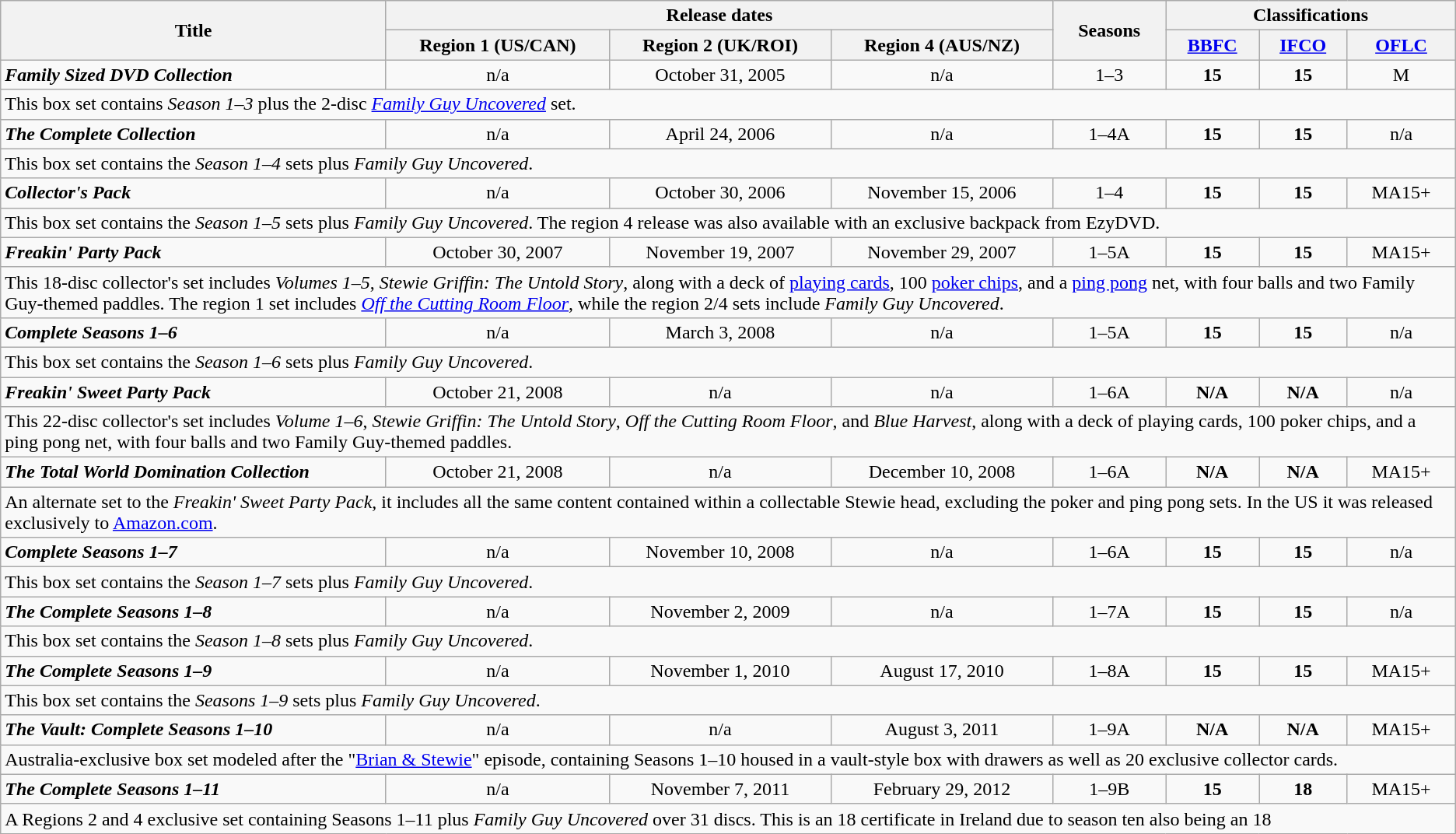<table class="wikitable" style="text-align: center;">
<tr>
<th rowspan=2>Title</th>
<th colspan=3>Release dates</th>
<th rowspan=2>Seasons</th>
<th colspan=3>Classifications</th>
</tr>
<tr>
<th>Region 1 (US/CAN)</th>
<th>Region 2 (UK/ROI)</th>
<th>Region 4 (AUS/NZ)</th>
<th><a href='#'>BBFC</a></th>
<th><a href='#'>IFCO</a></th>
<th><a href='#'>OFLC</a></th>
</tr>
<tr>
<td align=left><strong><em>Family Sized DVD Collection</em></strong></td>
<td>n/a</td>
<td>October 31, 2005</td>
<td>n/a</td>
<td>1–3</td>
<td><span> <strong>15</strong> </span></td>
<td><span> <strong>15</strong> </span></td>
<td>M</td>
</tr>
<tr>
<td style="text-align:left;" colspan="8">This box set contains <em>Season 1–3</em> plus the 2-disc <em><a href='#'>Family Guy Uncovered</a></em> set.</td>
</tr>
<tr>
<td align=left><strong><em>The Complete Collection</em></strong></td>
<td>n/a</td>
<td>April 24, 2006</td>
<td>n/a</td>
<td>1–4A</td>
<td><span> <strong>15</strong> </span></td>
<td><span> <strong>15</strong> </span></td>
<td>n/a</td>
</tr>
<tr>
<td style="text-align:left;" colspan="8">This box set contains the <em>Season 1–4</em> sets plus <em>Family Guy Uncovered</em>.</td>
</tr>
<tr>
<td align=left><strong><em>Collector's Pack</em></strong></td>
<td>n/a</td>
<td>October 30, 2006</td>
<td>November 15, 2006</td>
<td>1–4</td>
<td><span> <strong>15</strong> </span></td>
<td><span> <strong>15</strong> </span></td>
<td>MA15+</td>
</tr>
<tr>
<td style="text-align:left;" colspan="8">This box set contains the <em>Season 1–5</em> sets plus <em>Family Guy Uncovered</em>. The region 4 release was also available with an exclusive backpack from EzyDVD.</td>
</tr>
<tr>
<td align=left><strong><em>Freakin' Party Pack</em></strong></td>
<td>October 30, 2007</td>
<td>November 19, 2007</td>
<td>November 29, 2007</td>
<td>1–5A</td>
<td><span> <strong>15</strong> </span></td>
<td><span> <strong>15</strong> </span></td>
<td>MA15+</td>
</tr>
<tr>
<td style="text-align:left;" colspan="8">This 18-disc collector's set includes <em>Volumes 1–5</em>, <em>Stewie Griffin: The Untold Story</em>, along with a deck of <a href='#'>playing cards</a>, 100 <a href='#'>poker chips</a>, and a <a href='#'>ping pong</a> net, with four balls and two Family Guy-themed paddles. The region 1 set includes <em><a href='#'>Off the Cutting Room Floor</a></em>, while the region 2/4 sets include <em>Family Guy Uncovered</em>.</td>
</tr>
<tr>
<td align=left><strong><em>Complete Seasons 1–6</em></strong></td>
<td>n/a</td>
<td>March 3, 2008</td>
<td>n/a</td>
<td>1–5A</td>
<td><span> <strong>15</strong> </span></td>
<td><span> <strong>15</strong> </span></td>
<td>n/a</td>
</tr>
<tr>
<td style="text-align:left;" colspan="8">This box set contains the <em>Season 1–6</em> sets plus <em>Family Guy Uncovered</em>.</td>
</tr>
<tr>
<td align=left><strong><em>Freakin' Sweet Party Pack</em></strong></td>
<td>October 21, 2008</td>
<td>n/a</td>
<td>n/a</td>
<td>1–6A</td>
<td><span> <strong>N/A</strong> </span></td>
<td><span> <strong>N/A</strong> </span></td>
<td>n/a</td>
</tr>
<tr>
<td style="text-align:left;" colspan="8">This 22-disc collector's set includes <em>Volume 1–6</em>, <em>Stewie Griffin: The Untold Story</em>, <em>Off the Cutting Room Floor</em>, and <em>Blue Harvest</em>, along with a deck of playing cards, 100 poker chips, and a ping pong net, with four balls and two Family Guy-themed paddles.</td>
</tr>
<tr>
<td align=left><strong><em>The Total World Domination Collection</em></strong></td>
<td>October 21, 2008</td>
<td>n/a</td>
<td>December 10, 2008</td>
<td>1–6A</td>
<td><span> <strong>N/A</strong> </span></td>
<td><span> <strong>N/A</strong> </span></td>
<td>MA15+</td>
</tr>
<tr>
<td style="text-align:left;" colspan="8">An alternate set to the <em>Freakin' Sweet Party Pack</em>, it includes all the same content contained within a collectable Stewie head, excluding the poker and ping pong sets. In the US it was released exclusively to <a href='#'>Amazon.com</a>.</td>
</tr>
<tr>
<td align=left><strong><em>Complete Seasons 1–7</em></strong></td>
<td>n/a</td>
<td>November 10, 2008</td>
<td>n/a</td>
<td>1–6A</td>
<td><span> <strong>15</strong> </span></td>
<td><span> <strong>15</strong> </span></td>
<td>n/a</td>
</tr>
<tr>
<td style="text-align:left;" colspan="8">This box set contains the <em>Season 1–7</em> sets plus <em>Family Guy Uncovered</em>.</td>
</tr>
<tr>
<td align=left><strong><em>The Complete Seasons 1–8</em></strong></td>
<td>n/a</td>
<td>November 2, 2009</td>
<td>n/a</td>
<td>1–7A</td>
<td><span> <strong>15</strong> </span></td>
<td><span> <strong>15</strong> </span></td>
<td>n/a</td>
</tr>
<tr>
<td style="text-align:left;" colspan="8">This box set contains the <em>Season 1–8</em> sets plus <em>Family Guy Uncovered</em>.</td>
</tr>
<tr>
<td align=left><strong><em>The Complete Seasons 1–9</em></strong></td>
<td>n/a</td>
<td>November 1, 2010</td>
<td>August 17, 2010</td>
<td>1–8A</td>
<td><span> <strong>15</strong> </span></td>
<td><span> <strong>15</strong> </span></td>
<td>MA15+</td>
</tr>
<tr>
<td style="text-align:left;" colspan="8">This box set contains the <em>Seasons 1–9</em> sets plus <em>Family Guy Uncovered</em>.</td>
</tr>
<tr>
<td align=left><strong><em>The Vault: Complete Seasons 1–10</em></strong></td>
<td>n/a</td>
<td>n/a</td>
<td>August 3, 2011</td>
<td>1–9A</td>
<td><span> <strong>N/A</strong> </span></td>
<td><span> <strong>N/A</strong> </span></td>
<td>MA15+</td>
</tr>
<tr>
<td style="text-align:left;" colspan="8">Australia-exclusive box set modeled after the "<a href='#'>Brian & Stewie</a>" episode, containing Seasons 1–10 housed in a vault-style box with drawers as well as 20 exclusive collector cards.</td>
</tr>
<tr>
<td align=left><strong><em>The Complete Seasons 1–11</em></strong></td>
<td>n/a</td>
<td>November 7, 2011</td>
<td>February 29, 2012</td>
<td>1–9B</td>
<td><span> <strong>15</strong> </span></td>
<td><span> <strong>18</strong> </span></td>
<td>MA15+</td>
</tr>
<tr>
<td style="text-align:left;" colspan="8">A Regions 2 and 4 exclusive set containing Seasons 1–11 plus <em>Family Guy Uncovered</em> over 31 discs. This is an 18 certificate in Ireland due to season ten also being an 18</td>
</tr>
</table>
